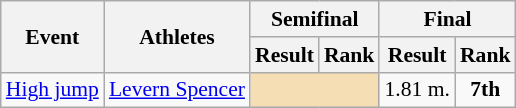<table class="wikitable" border="1" style="font-size:90%">
<tr>
<th rowspan=2>Event</th>
<th rowspan=2>Athletes</th>
<th colspan=2>Semifinal</th>
<th colspan=2>Final</th>
</tr>
<tr>
<th>Result</th>
<th>Rank</th>
<th>Result</th>
<th>Rank</th>
</tr>
<tr>
<td><a href='#'>High jump</a></td>
<td><a href='#'>Levern Spencer</a></td>
<td align=center colspan=2 bgcolor=wheat></td>
<td align=center>1.81 m.</td>
<td align=center><strong>7th</strong></td>
</tr>
</table>
